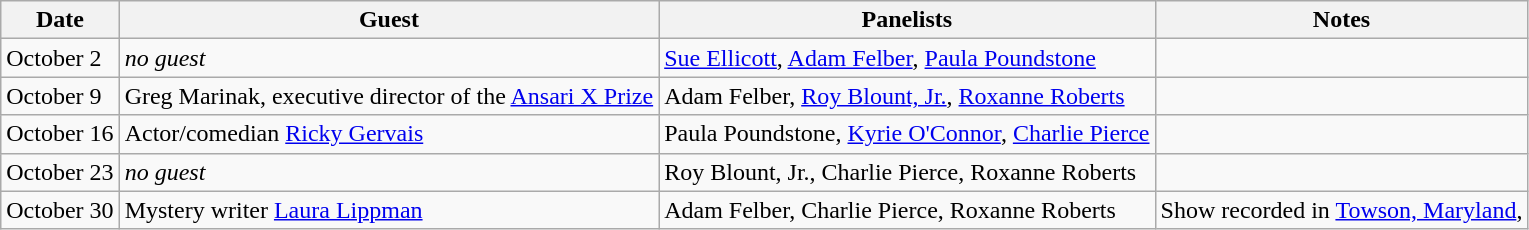<table class="wikitable">
<tr ">
<th>Date</th>
<th>Guest</th>
<th>Panelists</th>
<th>Notes</th>
</tr>
<tr>
<td>October 2</td>
<td><em>no guest</em></td>
<td><a href='#'>Sue Ellicott</a>, <a href='#'>Adam Felber</a>, <a href='#'>Paula Poundstone</a></td>
<td></td>
</tr>
<tr>
<td>October 9</td>
<td>Greg Marinak, executive director of the <a href='#'>Ansari X Prize</a></td>
<td>Adam Felber, <a href='#'>Roy Blount, Jr.</a>, <a href='#'>Roxanne Roberts</a></td>
<td></td>
</tr>
<tr>
<td>October 16</td>
<td>Actor/comedian <a href='#'>Ricky Gervais</a></td>
<td>Paula Poundstone, <a href='#'>Kyrie O'Connor</a>, <a href='#'>Charlie Pierce</a></td>
<td></td>
</tr>
<tr>
<td>October 23</td>
<td><em>no guest</em></td>
<td>Roy Blount, Jr., Charlie Pierce, Roxanne Roberts</td>
<td></td>
</tr>
<tr>
<td>October 30</td>
<td>Mystery writer <a href='#'>Laura Lippman</a></td>
<td>Adam Felber, Charlie Pierce, Roxanne Roberts</td>
<td>Show recorded in <a href='#'>Towson, Maryland</a>, </td>
</tr>
</table>
